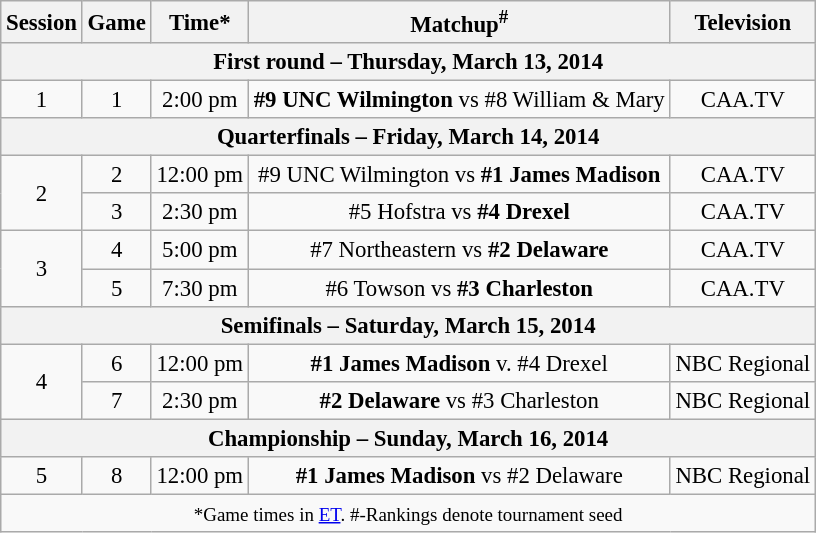<table class="wikitable" style="font-size: 95%;text-align:center">
<tr>
<th>Session</th>
<th>Game</th>
<th>Time*</th>
<th>Matchup<sup>#</sup></th>
<th>Television</th>
</tr>
<tr>
<th colspan=5>First round – Thursday, March 13, 2014</th>
</tr>
<tr>
<td rowspan=1>1</td>
<td>1</td>
<td>2:00 pm</td>
<td><strong>#9 UNC Wilmington</strong> vs #8 William & Mary</td>
<td>CAA.TV</td>
</tr>
<tr>
<th colspan=5>Quarterfinals – Friday, March 14, 2014</th>
</tr>
<tr>
<td rowspan=2>2</td>
<td>2</td>
<td>12:00 pm</td>
<td>#9 UNC Wilmington vs <strong>#1 James Madison</strong></td>
<td>CAA.TV</td>
</tr>
<tr>
<td>3</td>
<td>2:30 pm</td>
<td>#5 Hofstra vs <strong>#4 Drexel</strong></td>
<td>CAA.TV</td>
</tr>
<tr>
<td rowspan=2>3</td>
<td>4</td>
<td>5:00 pm</td>
<td>#7 Northeastern vs <strong>#2 Delaware</strong></td>
<td>CAA.TV</td>
</tr>
<tr>
<td>5</td>
<td>7:30 pm</td>
<td>#6 Towson vs <strong>#3 Charleston</strong></td>
<td>CAA.TV</td>
</tr>
<tr>
<th colspan=5>Semifinals – Saturday, March 15, 2014</th>
</tr>
<tr>
<td rowspan=2>4</td>
<td>6</td>
<td>12:00 pm</td>
<td><strong>#1 James Madison</strong> v. #4 Drexel</td>
<td>NBC Regional</td>
</tr>
<tr>
<td>7</td>
<td>2:30 pm</td>
<td><strong>#2 Delaware</strong> vs #3 Charleston</td>
<td>NBC Regional</td>
</tr>
<tr>
<th colspan=5>Championship – Sunday, March 16, 2014</th>
</tr>
<tr>
<td>5</td>
<td>8</td>
<td>12:00 pm</td>
<td><strong>#1 James Madison</strong> vs #2 Delaware</td>
<td>NBC Regional</td>
</tr>
<tr>
<td colspan=5><small>*Game times in <a href='#'>ET</a>. #-Rankings denote tournament seed</small></td>
</tr>
</table>
